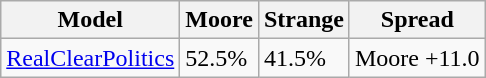<table class="wikitable">
<tr>
<th>Model</th>
<th>Moore</th>
<th>Strange</th>
<th>Spread</th>
</tr>
<tr>
<td><a href='#'>RealClearPolitics</a></td>
<td>52.5%</td>
<td>41.5%</td>
<td>Moore +11.0</td>
</tr>
</table>
